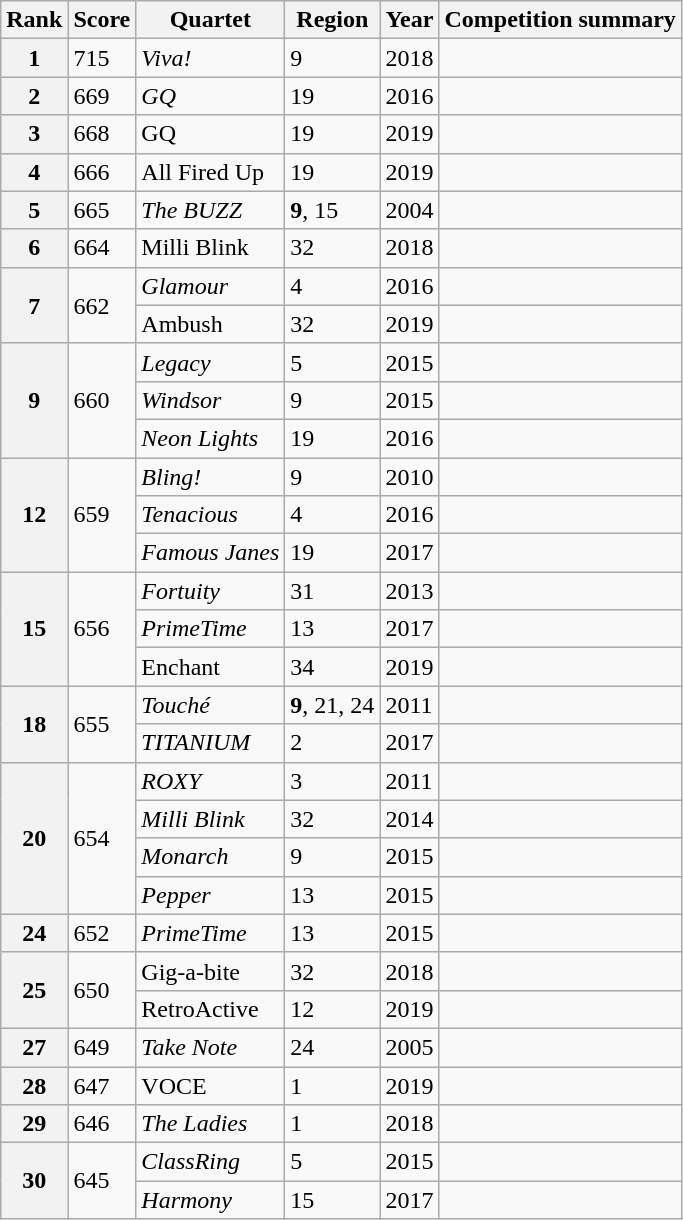<table class="wikitable sortable sticky-header">
<tr>
<th scope="col">Rank</th>
<th scope="col">Score</th>
<th scope="col">Quartet</th>
<th scope="col">Region</th>
<th scope="col">Year</th>
<th scope="col" class="unsortable">Competition summary</th>
</tr>
<tr>
<th>1</th>
<td>715</td>
<td><em>Viva!</em></td>
<td>9</td>
<td>2018</td>
<td></td>
</tr>
<tr>
<th scope="row">2</th>
<td>669</td>
<td><em>GQ</em></td>
<td>19</td>
<td>2016</td>
<td></td>
</tr>
<tr>
<th>3</th>
<td>668</td>
<td>GQ</td>
<td>19</td>
<td>2019</td>
<td></td>
</tr>
<tr>
<th>4</th>
<td>666</td>
<td>All Fired Up</td>
<td>19</td>
<td>2019</td>
<td></td>
</tr>
<tr>
<th scope="row">5</th>
<td>665</td>
<td><em>The BUZZ</em></td>
<td><strong>9</strong>, 15</td>
<td>2004</td>
<td></td>
</tr>
<tr>
<th>6</th>
<td>664</td>
<td>Milli Blink</td>
<td>32</td>
<td>2018</td>
<td></td>
</tr>
<tr>
<th rowspan="2" scope="row">7</th>
<td rowspan="2">662</td>
<td><em>Glamour</em></td>
<td>4</td>
<td>2016</td>
<td></td>
</tr>
<tr>
<td>Ambush</td>
<td>32</td>
<td>2019</td>
<td></td>
</tr>
<tr>
<th rowspan="3">9</th>
<td rowspan="3">660</td>
<td><em>Legacy</em></td>
<td>5</td>
<td>2015</td>
<td></td>
</tr>
<tr>
<td><em>Windsor</em></td>
<td>9</td>
<td>2015</td>
<td></td>
</tr>
<tr>
<td><em>Neon Lights</em></td>
<td>19</td>
<td>2016</td>
<td></td>
</tr>
<tr>
<th rowspan="3" scope="row">12</th>
<td rowspan="3">659</td>
<td><em>Bling!</em></td>
<td>9</td>
<td>2010</td>
<td></td>
</tr>
<tr>
<td><em>Tenacious</em></td>
<td>4</td>
<td>2016</td>
<td></td>
</tr>
<tr>
<td><em>Famous Janes</em></td>
<td>19</td>
<td>2017</td>
<td></td>
</tr>
<tr>
<th rowspan="3" scope="row">15</th>
<td rowspan="3">656</td>
<td><em>Fortuity</em></td>
<td>31</td>
<td>2013</td>
<td></td>
</tr>
<tr>
<td><em>PrimeTime</em></td>
<td>13</td>
<td>2017</td>
<td></td>
</tr>
<tr>
<td>Enchant</td>
<td>34</td>
<td>2019</td>
<td></td>
</tr>
<tr>
<th rowspan="2" scope="row">18</th>
<td rowspan="2">655</td>
<td><em>Touché</em></td>
<td><strong>9</strong>, 21, 24</td>
<td>2011</td>
<td></td>
</tr>
<tr>
<td><em>TITANIUM</em></td>
<td>2</td>
<td>2017</td>
<td></td>
</tr>
<tr>
<th rowspan="4" scope="row">20</th>
<td rowspan="4">654</td>
<td><em>ROXY</em></td>
<td>3</td>
<td>2011</td>
<td></td>
</tr>
<tr>
<td><em>Milli Blink</em></td>
<td>32</td>
<td>2014</td>
<td></td>
</tr>
<tr>
<td><em>Monarch</em></td>
<td>9</td>
<td>2015</td>
<td></td>
</tr>
<tr>
<td><em>Pepper</em></td>
<td>13</td>
<td>2015</td>
<td></td>
</tr>
<tr>
<th>24</th>
<td>652</td>
<td><em>PrimeTime</em></td>
<td>13</td>
<td>2015</td>
<td></td>
</tr>
<tr>
<th rowspan="2">25</th>
<td rowspan="2">650</td>
<td>Gig-a-bite</td>
<td>32</td>
<td>2018</td>
<td></td>
</tr>
<tr>
<td>RetroActive</td>
<td>12</td>
<td>2019</td>
<td></td>
</tr>
<tr>
<th scope="row">27</th>
<td>649</td>
<td><em>Take Note</em></td>
<td>24</td>
<td>2005</td>
<td></td>
</tr>
<tr>
<th>28</th>
<td>647</td>
<td>VOCE</td>
<td>1</td>
<td>2019</td>
<td></td>
</tr>
<tr>
<th>29</th>
<td>646</td>
<td><em>The Ladies</em></td>
<td>1</td>
<td>2018</td>
<td></td>
</tr>
<tr>
<th rowspan="2">30</th>
<td rowspan="2">645</td>
<td><em>ClassRing</em></td>
<td>5</td>
<td>2015</td>
<td></td>
</tr>
<tr>
<td><em>Harmony</em></td>
<td>15</td>
<td>2017</td>
<td></td>
</tr>
</table>
